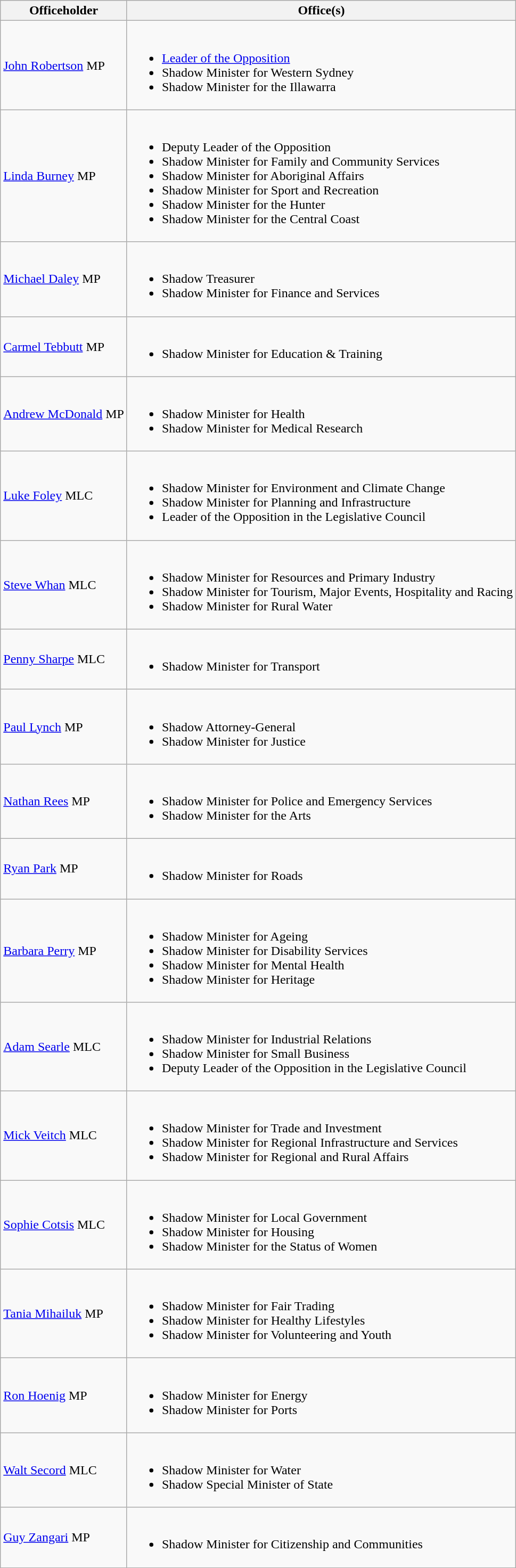<table class="wikitable">
<tr>
<th>Officeholder</th>
<th>Office(s)</th>
</tr>
<tr>
<td><a href='#'>John Robertson</a> MP</td>
<td><br><ul><li><a href='#'>Leader of the Opposition</a></li><li>Shadow Minister for Western Sydney</li><li>Shadow Minister for the Illawarra</li></ul></td>
</tr>
<tr>
<td><a href='#'>Linda Burney</a> MP</td>
<td><br><ul><li>Deputy Leader of the Opposition</li><li>Shadow Minister for Family and Community Services</li><li>Shadow Minister for Aboriginal Affairs</li><li>Shadow Minister for Sport and Recreation</li><li>Shadow Minister for the Hunter</li><li>Shadow Minister for the Central Coast</li></ul></td>
</tr>
<tr>
<td><a href='#'>Michael Daley</a> MP</td>
<td><br><ul><li>Shadow Treasurer</li><li>Shadow Minister for Finance and Services</li></ul></td>
</tr>
<tr>
<td><a href='#'>Carmel Tebbutt</a> MP</td>
<td><br><ul><li>Shadow Minister for Education & Training</li></ul></td>
</tr>
<tr>
<td><a href='#'>Andrew McDonald</a> MP</td>
<td><br><ul><li>Shadow Minister for Health</li><li>Shadow Minister for Medical Research</li></ul></td>
</tr>
<tr>
<td><a href='#'>Luke Foley</a> MLC</td>
<td><br><ul><li>Shadow Minister for Environment and Climate Change</li><li>Shadow Minister for Planning and Infrastructure</li><li>Leader of the Opposition in the Legislative Council</li></ul></td>
</tr>
<tr>
<td><a href='#'>Steve Whan</a> MLC</td>
<td><br><ul><li>Shadow Minister for Resources and Primary Industry</li><li>Shadow Minister for Tourism, Major Events, Hospitality and Racing</li><li>Shadow Minister for Rural Water</li></ul></td>
</tr>
<tr>
<td><a href='#'>Penny Sharpe</a> MLC</td>
<td><br><ul><li>Shadow Minister for Transport</li></ul></td>
</tr>
<tr>
<td><a href='#'>Paul Lynch</a> MP</td>
<td><br><ul><li>Shadow Attorney-General</li><li>Shadow Minister for Justice</li></ul></td>
</tr>
<tr>
<td><a href='#'>Nathan Rees</a> MP</td>
<td><br><ul><li>Shadow Minister for Police and Emergency Services</li><li>Shadow Minister for the Arts</li></ul></td>
</tr>
<tr>
<td><a href='#'>Ryan Park</a> MP</td>
<td><br><ul><li>Shadow Minister for Roads</li></ul></td>
</tr>
<tr>
<td><a href='#'>Barbara Perry</a> MP</td>
<td><br><ul><li>Shadow Minister for Ageing</li><li>Shadow Minister for Disability Services</li><li>Shadow Minister for Mental Health</li><li>Shadow Minister for Heritage</li></ul></td>
</tr>
<tr>
<td><a href='#'>Adam Searle</a> MLC</td>
<td><br><ul><li>Shadow Minister for Industrial Relations</li><li>Shadow Minister for Small Business</li><li>Deputy Leader of the Opposition in the Legislative Council</li></ul></td>
</tr>
<tr>
<td><a href='#'>Mick Veitch</a> MLC</td>
<td><br><ul><li>Shadow Minister for Trade and Investment</li><li>Shadow Minister for Regional Infrastructure and Services</li><li>Shadow Minister for Regional and Rural Affairs</li></ul></td>
</tr>
<tr>
<td><a href='#'>Sophie Cotsis</a> MLC</td>
<td><br><ul><li>Shadow Minister for Local Government</li><li>Shadow Minister for Housing</li><li>Shadow Minister for the Status of Women</li></ul></td>
</tr>
<tr>
<td><a href='#'>Tania Mihailuk</a> MP</td>
<td><br><ul><li>Shadow Minister for Fair Trading</li><li>Shadow Minister for Healthy Lifestyles</li><li>Shadow Minister for Volunteering and Youth</li></ul></td>
</tr>
<tr>
<td><a href='#'>Ron Hoenig</a> MP</td>
<td><br><ul><li>Shadow Minister for Energy</li><li>Shadow Minister for Ports</li></ul></td>
</tr>
<tr>
<td><a href='#'>Walt Secord</a> MLC</td>
<td><br><ul><li>Shadow Minister for Water</li><li>Shadow Special Minister of State</li></ul></td>
</tr>
<tr>
<td><a href='#'>Guy Zangari</a> MP</td>
<td><br><ul><li>Shadow Minister for Citizenship and Communities</li></ul></td>
</tr>
</table>
